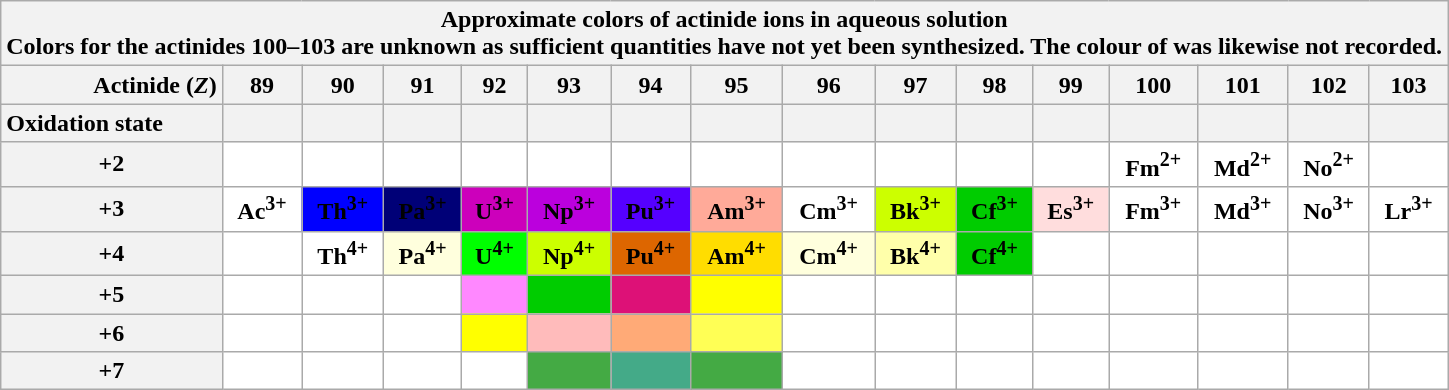<table class="wikitable" style="text-align:center; background:white">
<tr>
<th colspan=16>Approximate colors of actinide ions in aqueous solution<br>Colors for the actinides 100–103 are unknown as sufficient quantities have not yet been synthesized. The colour of  was likewise not recorded.<br></th>
</tr>
<tr>
<th style="text-align:right">Actinide (<em>Z</em>)</th>
<th>89</th>
<th>90</th>
<th>91</th>
<th>92</th>
<th>93</th>
<th>94</th>
<th>95</th>
<th>96</th>
<th>97</th>
<th>98</th>
<th>99</th>
<th>100</th>
<th>101</th>
<th>102</th>
<th>103</th>
</tr>
<tr>
<th style="text-align:left">Oxidation state</th>
<th></th>
<th></th>
<th></th>
<th></th>
<th></th>
<th></th>
<th></th>
<th></th>
<th></th>
<th></th>
<th></th>
<th></th>
<th></th>
<th></th>
<th></th>
</tr>
<tr>
<th>+2</th>
<td></td>
<td></td>
<td></td>
<td></td>
<td></td>
<td></td>
<td></td>
<td></td>
<td></td>
<td></td>
<td></td>
<td><span><strong>Fm<sup>2+</sup></strong></span></td>
<td><span><strong>Md<sup>2+</sup></strong></span></td>
<td><span><strong>No<sup>2+</sup></strong></span></td>
<td></td>
</tr>
<tr>
<th>+3</th>
<td><strong>Ac<sup>3+</sup></strong></td>
<td style="background:#00f;"><span><strong>Th<sup>3+</sup></strong></span></td>
<td style="background:#007;"><span><strong>Pa<sup>3+</sup></strong></span></td>
<td style="background:#c0b;"><span><strong>U<sup>3+</sup></strong></span></td>
<td style="background:#b0d;"><span><strong>Np<sup>3+</sup></strong></span></td>
<td style="background:#50f;"><span><strong>Pu<sup>3+</sup></strong></span></td>
<td style="background:#fa9;"><strong>Am<sup>3+</sup></strong></td>
<td><strong>Cm<sup>3+</sup></strong></td>
<td style="background:#cf0;"><strong>Bk<sup>3+</sup></strong></td>
<td style="background:#0c0;"><strong>Cf<sup>3+</sup></strong></td>
<td style="background:#fdd;"><strong>Es<sup>3+</sup></strong></td>
<td><span><strong>Fm<sup>3+</sup></strong></span></td>
<td><span><strong>Md<sup>3+</sup></strong></span></td>
<td><span><strong>No<sup>3+</sup></strong></span></td>
<td><span><strong>Lr<sup>3+</sup></strong></span></td>
</tr>
<tr>
<th>+4</th>
<td></td>
<td><strong>Th<sup>4+</sup></strong></td>
<td style="background:#ffd;"><strong>Pa<sup>4+</sup></strong></td>
<td style="background:#0f0;"><strong>U<sup>4+</sup></strong></td>
<td style="background:#cf0;"><strong>Np<sup>4+</sup></strong></td>
<td style="background:#d60;"><strong>Pu<sup>4+</sup></strong></td>
<td style="background:#fd0;"><strong>Am<sup>4+</sup></strong></td>
<td style="background:#ffd;"><strong>Cm<sup>4+</sup></strong></td>
<td style="background:#ffa;"><strong>Bk<sup>4+</sup></strong></td>
<td style="background:#0c0;"><strong>Cf<sup>4+</sup></strong></td>
<td></td>
<td></td>
<td></td>
<td></td>
<td></td>
</tr>
<tr>
<th>+5</th>
<td></td>
<td></td>
<td><strong></strong></td>
<td style="background:#ff88ff;"><strong></strong></td>
<td style="background:#0c0;"><strong></strong></td>
<td style="background:#d17;"><span><strong></strong></span></td>
<td style="background:#ff0;"><strong></strong></td>
<td></td>
<td></td>
<td></td>
<td></td>
<td></td>
<td></td>
<td></td>
<td></td>
</tr>
<tr>
<th>+6</th>
<td></td>
<td></td>
<td></td>
<td style="background:#ff0;"><strong></strong></td>
<td style="background:#fbb;"><strong></strong></td>
<td style="background:#fa7;"><strong></strong></td>
<td style="background:#ff5;"><strong></strong></td>
<td><span><strong></strong></span></td>
<td></td>
<td></td>
<td></td>
<td></td>
<td></td>
<td></td>
<td></td>
</tr>
<tr>
<th>+7</th>
<td></td>
<td></td>
<td></td>
<td></td>
<td style="background:#4a4;"><strong></strong></td>
<td style="background:#44aa88;"><strong></strong></td>
<td style="background:#4a4;"><strong></strong></td>
<td></td>
<td></td>
<td></td>
<td></td>
<td></td>
<td></td>
<td></td>
<td></td>
</tr>
</table>
